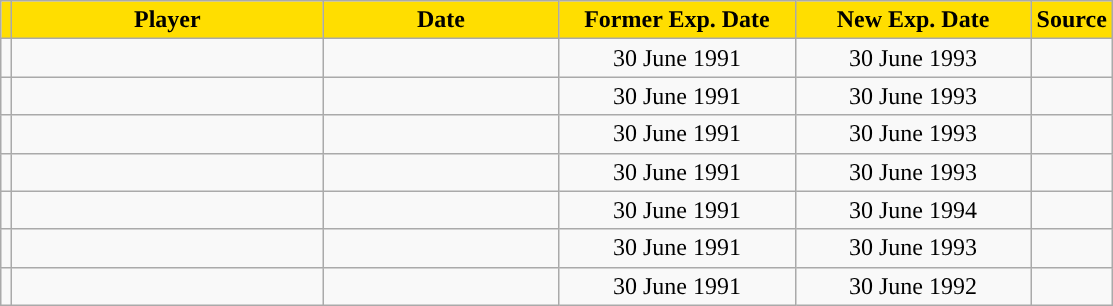<table class="wikitable sortable">
<tr>
<th style="background:#FFDE00"></th>
<th width=200 style="background:#FFDE00">Player</th>
<th width=150 style="background:#FFDE00">Date</th>
<th width=150 style="background:#FFDE00">Former Exp. Date</th>
<th width=150 style="background:#FFDE00">New Exp. Date</th>
<th style="background:#FFDE00">Source</th>
</tr>
<tr>
<td align=center></td>
<td></td>
<td align=center></td>
<td align=center>30 June 1991</td>
<td align=center>30 June 1993</td>
<td align=center></td>
</tr>
<tr>
<td align=center></td>
<td></td>
<td align=center></td>
<td align=center>30 June 1991</td>
<td align=center>30 June 1993</td>
<td align=center></td>
</tr>
<tr>
<td align=center></td>
<td></td>
<td align=center></td>
<td align=center>30 June 1991</td>
<td align=center>30 June 1993</td>
<td align=center></td>
</tr>
<tr>
<td align=center></td>
<td></td>
<td align=center></td>
<td align=center>30 June 1991</td>
<td align=center>30 June 1993</td>
<td align=center></td>
</tr>
<tr>
<td align=center></td>
<td></td>
<td align=center></td>
<td align=center>30 June 1991</td>
<td align=center>30 June 1994</td>
<td align=center></td>
</tr>
<tr>
<td align=center></td>
<td></td>
<td align=center></td>
<td align=center>30 June 1991</td>
<td align=center>30 June 1993</td>
<td align=center></td>
</tr>
<tr>
<td align=center></td>
<td></td>
<td align=center></td>
<td align=center>30 June 1991</td>
<td align=center>30 June 1992</td>
<td align=center></td>
</tr>
</table>
